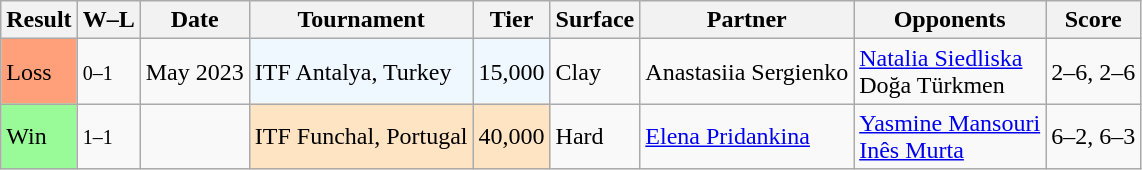<table class="wikitable sortable">
<tr>
<th>Result</th>
<th class="unsortable">W–L</th>
<th>Date</th>
<th>Tournament</th>
<th>Tier</th>
<th>Surface</th>
<th>Partner</th>
<th>Opponents</th>
<th class="unsortable">Score</th>
</tr>
<tr>
<td style="background:#ffa07a;">Loss</td>
<td><small>0–1</small></td>
<td>May 2023</td>
<td style="background:#f0f8ff;">ITF Antalya, Turkey</td>
<td style="background:#f0f8ff;">15,000</td>
<td>Clay</td>
<td> Anastasiia Sergienko</td>
<td> <a href='#'>Natalia Siedliska</a> <br>  Doğa Türkmen</td>
<td>2–6, 2–6</td>
</tr>
<tr>
<td bgcolor="98FB98">Win</td>
<td><small>1–1</small></td>
<td></td>
<td style="background:#ffe4c4">ITF Funchal, Portugal</td>
<td style="background:#ffe4c4">40,000</td>
<td>Hard</td>
<td> <a href='#'>Elena Pridankina</a></td>
<td> <a href='#'>Yasmine Mansouri</a> <br>  <a href='#'>Inês Murta</a></td>
<td>6–2, 6–3</td>
</tr>
</table>
